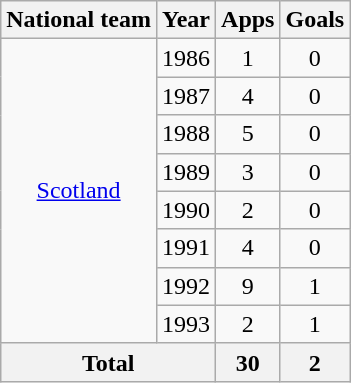<table class="wikitable" style="text-align:center">
<tr>
<th>National team</th>
<th>Year</th>
<th>Apps</th>
<th>Goals</th>
</tr>
<tr>
<td rowspan="8"><a href='#'>Scotland</a></td>
<td>1986</td>
<td>1</td>
<td>0</td>
</tr>
<tr>
<td>1987</td>
<td>4</td>
<td>0</td>
</tr>
<tr>
<td>1988</td>
<td>5</td>
<td>0</td>
</tr>
<tr>
<td>1989</td>
<td>3</td>
<td>0</td>
</tr>
<tr>
<td>1990</td>
<td>2</td>
<td>0</td>
</tr>
<tr>
<td>1991</td>
<td>4</td>
<td>0</td>
</tr>
<tr>
<td>1992</td>
<td>9</td>
<td>1</td>
</tr>
<tr>
<td>1993</td>
<td>2</td>
<td>1</td>
</tr>
<tr>
<th colspan="2">Total</th>
<th>30</th>
<th>2</th>
</tr>
</table>
